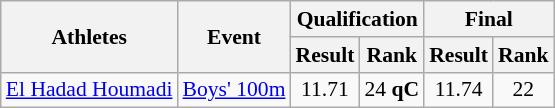<table class="wikitable" border="1" style="font-size:90%">
<tr>
<th rowspan=2>Athletes</th>
<th rowspan=2>Event</th>
<th colspan=2>Qualification</th>
<th colspan=2>Final</th>
</tr>
<tr>
<th>Result</th>
<th>Rank</th>
<th>Result</th>
<th>Rank</th>
</tr>
<tr>
<td><a href='#'>El Hadad Houmadi</a></td>
<td><a href='#'>Boys' 100m</a></td>
<td align=center>11.71</td>
<td align=center>24 <strong>qC</strong></td>
<td align=center>11.74</td>
<td align=center>22</td>
</tr>
</table>
